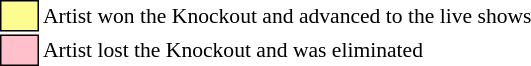<table class="toccolours" style="font-size: 90%; white-space: nowrap;">
<tr>
<td style="background:#fdfc8f; border:1px solid black;">      </td>
<td>Artist won the Knockout and advanced to the live shows</td>
</tr>
<tr>
<td style="background:pink; border:1px solid black;">      </td>
<td>Artist lost the Knockout and was eliminated</td>
</tr>
</table>
